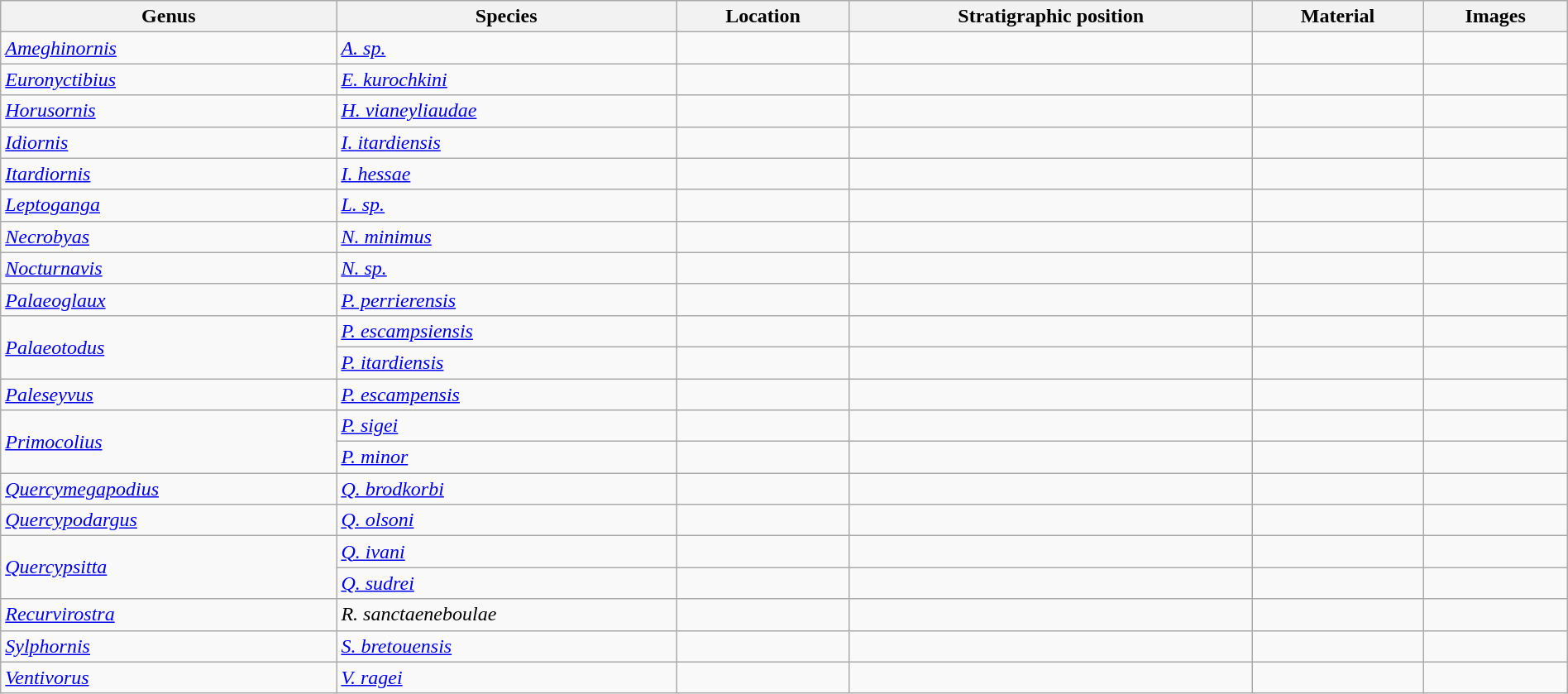<table class="wikitable sortable"  style="margin:auto; width:100%;">
<tr>
<th>Genus</th>
<th>Species</th>
<th>Location</th>
<th>Stratigraphic position</th>
<th>Material</th>
<th>Images</th>
</tr>
<tr>
<td><em><a href='#'>Ameghinornis</a></em></td>
<td><em><a href='#'>A. sp.</a></em></td>
<td></td>
<td></td>
<td></td>
<td></td>
</tr>
<tr>
<td><em><a href='#'>Euronyctibius</a></em></td>
<td><em><a href='#'>E. kurochkini</a></em></td>
<td></td>
<td></td>
<td></td>
<td></td>
</tr>
<tr>
<td><em><a href='#'>Horusornis</a></em></td>
<td><em><a href='#'>H. vianeyliaudae</a></em></td>
<td></td>
<td></td>
<td></td>
<td></td>
</tr>
<tr>
<td><em><a href='#'>Idiornis</a></em></td>
<td><em><a href='#'>I. itardiensis</a></em></td>
<td></td>
<td></td>
<td></td>
<td></td>
</tr>
<tr>
<td><em><a href='#'>Itardiornis</a></em></td>
<td><em><a href='#'>I. hessae</a></em></td>
<td></td>
<td></td>
<td></td>
<td></td>
</tr>
<tr>
<td><em><a href='#'>Leptoganga</a></em></td>
<td><em><a href='#'>L. sp.</a></em></td>
<td></td>
<td></td>
<td></td>
<td></td>
</tr>
<tr>
<td><em><a href='#'>Necrobyas</a></em></td>
<td><em><a href='#'>N. minimus</a></em></td>
<td></td>
<td></td>
<td></td>
<td></td>
</tr>
<tr>
<td><em><a href='#'>Nocturnavis</a></em></td>
<td><em><a href='#'>N. sp.</a></em></td>
<td></td>
<td></td>
<td></td>
<td></td>
</tr>
<tr>
<td><em><a href='#'>Palaeoglaux</a></em></td>
<td><em><a href='#'>P. perrierensis</a></em></td>
<td></td>
<td></td>
<td></td>
<td></td>
</tr>
<tr>
<td rowspan = "2"><em><a href='#'>Palaeotodus</a></em></td>
<td><em><a href='#'>P. escampsiensis</a></em></td>
<td></td>
<td></td>
<td></td>
<td></td>
</tr>
<tr>
<td><em><a href='#'>P. itardiensis</a></em></td>
<td></td>
<td></td>
<td></td>
<td></td>
</tr>
<tr>
<td><em><a href='#'>Paleseyvus</a></em></td>
<td><em><a href='#'>P. escampensis</a></em></td>
<td></td>
<td></td>
<td></td>
<td></td>
</tr>
<tr>
<td rowspan = "2"><em><a href='#'>Primocolius</a></em></td>
<td><em><a href='#'>P. sigei</a></em></td>
<td></td>
<td></td>
<td></td>
<td></td>
</tr>
<tr>
<td><em><a href='#'>P. minor</a></em></td>
<td></td>
<td></td>
<td></td>
<td></td>
</tr>
<tr>
<td><em><a href='#'>Quercymegapodius</a></em></td>
<td><em><a href='#'>Q. brodkorbi</a></em></td>
<td></td>
<td></td>
<td></td>
<td></td>
</tr>
<tr>
<td><em><a href='#'>Quercypodargus</a></em></td>
<td><em><a href='#'>Q. olsoni</a></em></td>
<td></td>
<td></td>
<td></td>
<td></td>
</tr>
<tr>
<td rowspan = "2"><em><a href='#'>Quercypsitta</a></em></td>
<td><em><a href='#'>Q. ivani</a></em></td>
<td></td>
<td></td>
<td></td>
<td></td>
</tr>
<tr>
<td><em><a href='#'>Q. sudrei</a></em></td>
<td></td>
<td></td>
<td></td>
<td></td>
</tr>
<tr>
<td><em><a href='#'>Recurvirostra</a></em></td>
<td><em>R. sanctaeneboulae</em></td>
<td></td>
<td></td>
<td></td>
<td></td>
</tr>
<tr>
<td><em><a href='#'>Sylphornis</a></em></td>
<td><em><a href='#'>S. bretouensis</a></em></td>
<td></td>
<td></td>
<td></td>
<td></td>
</tr>
<tr>
<td><em><a href='#'>Ventivorus</a></em></td>
<td><em><a href='#'>V. ragei</a></em></td>
<td></td>
<td></td>
<td></td>
<td></td>
</tr>
</table>
